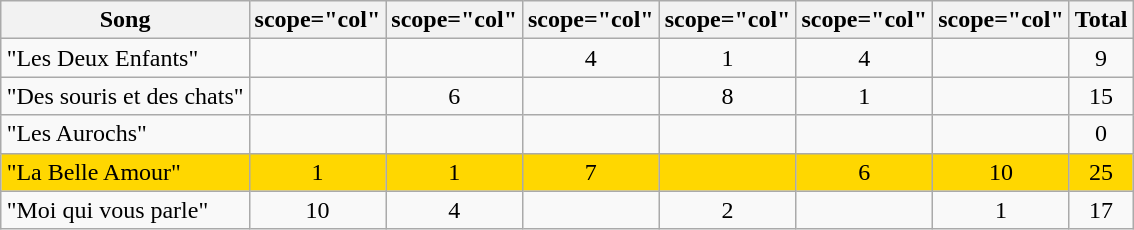<table class="wikitable plainrowheaders" style="margin: 1em auto 1em auto; text-align:center;">
<tr>
<th scope="col">Song</th>
<th>scope="col" </th>
<th>scope="col" </th>
<th>scope="col" </th>
<th>scope="col" </th>
<th>scope="col" </th>
<th>scope="col" </th>
<th scope="col">Total</th>
</tr>
<tr>
<td align="left">"Les Deux Enfants"</td>
<td></td>
<td></td>
<td>4</td>
<td>1</td>
<td>4</td>
<td></td>
<td>9</td>
</tr>
<tr>
<td align="left">"Des souris et des chats"</td>
<td></td>
<td>6</td>
<td></td>
<td>8</td>
<td>1</td>
<td></td>
<td>15</td>
</tr>
<tr>
<td align="left">"Les Aurochs"</td>
<td></td>
<td></td>
<td></td>
<td></td>
<td></td>
<td></td>
<td>0</td>
</tr>
<tr style="background:gold">
<td align="left">"La Belle Amour"</td>
<td>1</td>
<td>1</td>
<td>7</td>
<td></td>
<td>6</td>
<td>10</td>
<td>25</td>
</tr>
<tr>
<td align="left">"Moi qui vous parle"</td>
<td>10</td>
<td>4</td>
<td></td>
<td>2</td>
<td></td>
<td>1</td>
<td>17</td>
</tr>
</table>
